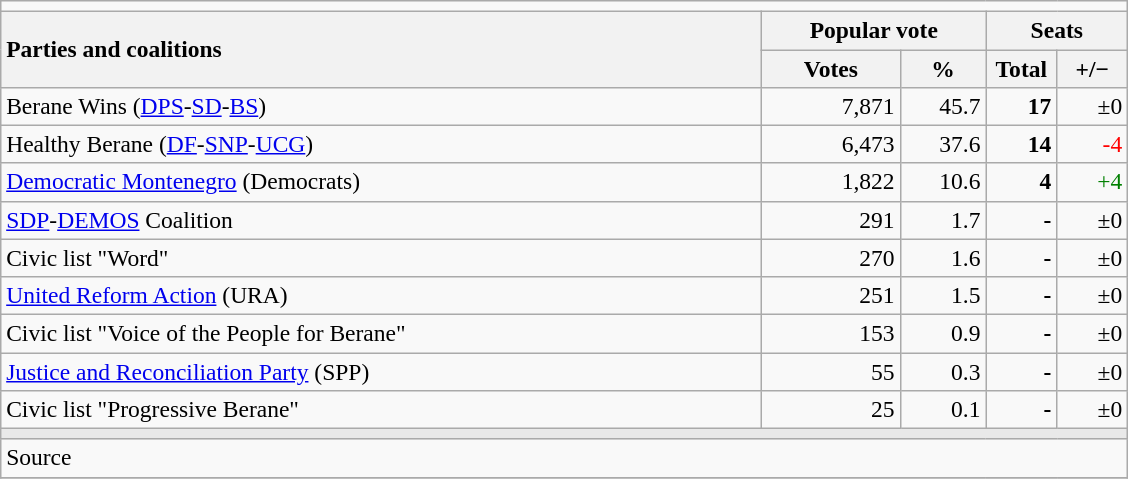<table class="wikitable" style="text-align:right; font-size:98%; margin-bottom:0">
<tr>
<td colspan="6"></td>
</tr>
<tr>
<th style="text-align:left;" rowspan="2" width="500">Parties and coalitions</th>
<th colspan="2">Popular vote</th>
<th colspan="2">Seats</th>
</tr>
<tr>
<th width="85">Votes</th>
<th width="50">%</th>
<th width="40">Total</th>
<th width="40">+/−</th>
</tr>
<tr>
<td align="left">Berane Wins (<a href='#'>DPS</a>-<a href='#'>SD</a>-<a href='#'>BS</a>)</td>
<td>7,871</td>
<td>45.7</td>
<td><strong>17</strong></td>
<td>±0</td>
</tr>
<tr>
<td align="left">Healthy Berane (<a href='#'>DF</a>-<a href='#'>SNP</a>-<a href='#'>UCG</a>)</td>
<td>6,473</td>
<td>37.6</td>
<td><strong>14</strong></td>
<td style="color:red;">-4</td>
</tr>
<tr>
<td align="left"><a href='#'>Democratic Montenegro</a> (Democrats)</td>
<td>1,822</td>
<td>10.6</td>
<td><strong>4</strong></td>
<td style="color:green;">+4</td>
</tr>
<tr>
<td align="left"><a href='#'>SDP</a>-<a href='#'>DEMOS</a> Coalition</td>
<td>291</td>
<td>1.7</td>
<td><strong>-</strong></td>
<td>±0</td>
</tr>
<tr>
<td align="left">Civic list "Word"</td>
<td>270</td>
<td>1.6</td>
<td><strong>-</strong></td>
<td>±0</td>
</tr>
<tr>
<td align="left"><a href='#'>United Reform Action</a> (URA)</td>
<td>251</td>
<td>1.5</td>
<td><strong>-</strong></td>
<td>±0</td>
</tr>
<tr>
<td align="left">Civic list "Voice of the People for Berane"</td>
<td>153</td>
<td>0.9</td>
<td><strong>-</strong></td>
<td>±0</td>
</tr>
<tr>
<td align="left"><a href='#'>Justice and Reconciliation Party</a> (SPP)</td>
<td>55</td>
<td>0.3</td>
<td><strong>-</strong></td>
<td>±0</td>
</tr>
<tr>
<td align="left">Civic list "Progressive Berane"</td>
<td>25</td>
<td>0.1</td>
<td><strong>-</strong></td>
<td>±0</td>
</tr>
<tr>
<td colspan="6" bgcolor="#E9E9E9"></td>
</tr>
<tr>
<td align="left" colspan="6">Source</td>
</tr>
<tr>
</tr>
</table>
